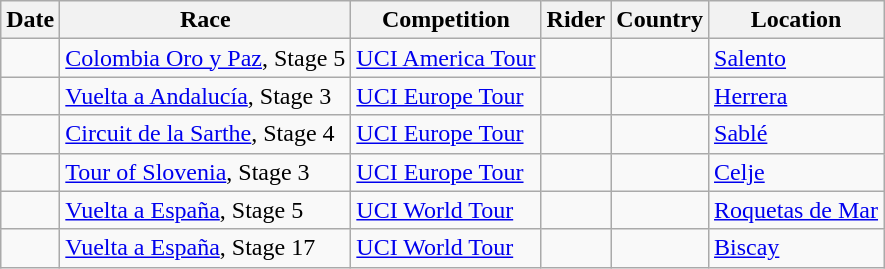<table class="wikitable sortable">
<tr>
<th>Date</th>
<th>Race</th>
<th>Competition</th>
<th>Rider</th>
<th>Country</th>
<th>Location</th>
</tr>
<tr>
<td></td>
<td><a href='#'>Colombia Oro y Paz</a>, Stage 5</td>
<td><a href='#'>UCI America Tour</a></td>
<td></td>
<td></td>
<td><a href='#'>Salento</a></td>
</tr>
<tr>
<td></td>
<td><a href='#'>Vuelta a Andalucía</a>, Stage 3</td>
<td><a href='#'>UCI Europe Tour</a></td>
<td></td>
<td></td>
<td><a href='#'>Herrera</a></td>
</tr>
<tr>
<td></td>
<td><a href='#'>Circuit de la Sarthe</a>, Stage 4</td>
<td><a href='#'>UCI Europe Tour</a></td>
<td></td>
<td></td>
<td><a href='#'>Sablé</a></td>
</tr>
<tr>
<td></td>
<td><a href='#'>Tour of Slovenia</a>, Stage 3</td>
<td><a href='#'>UCI Europe Tour</a></td>
<td></td>
<td></td>
<td><a href='#'>Celje</a></td>
</tr>
<tr>
<td></td>
<td><a href='#'>Vuelta a España</a>, Stage 5</td>
<td><a href='#'>UCI World Tour</a></td>
<td></td>
<td></td>
<td><a href='#'>Roquetas de Mar</a></td>
</tr>
<tr>
<td></td>
<td><a href='#'>Vuelta a España</a>, Stage 17</td>
<td><a href='#'>UCI World Tour</a></td>
<td></td>
<td></td>
<td><a href='#'>Biscay</a></td>
</tr>
</table>
